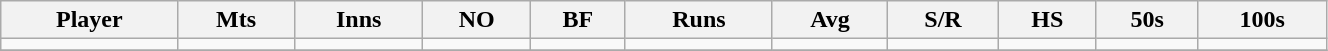<table class="wikitable" width=70%>
<tr>
<th>Player</th>
<th>Mts</th>
<th>Inns</th>
<th>NO</th>
<th>BF</th>
<th>Runs</th>
<th>Avg</th>
<th>S/R</th>
<th>HS</th>
<th>50s</th>
<th>100s</th>
</tr>
<tr align=center>
<td></td>
<td></td>
<td></td>
<td></td>
<td></td>
<td></td>
<td></td>
<td></td>
<td></td>
<td></td>
<td></td>
</tr>
<tr align=center>
</tr>
</table>
